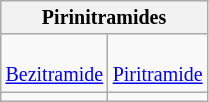<table class="wikitable" style="font-size:smaller; text-align:center">
<tr>
<th colspan="5">Pirinitramides</th>
</tr>
<tr>
<td><br><a href='#'>Bezitramide</a></td>
<td><br><a href='#'>Piritramide</a></td>
</tr>
<tr>
<td></td>
</tr>
</table>
